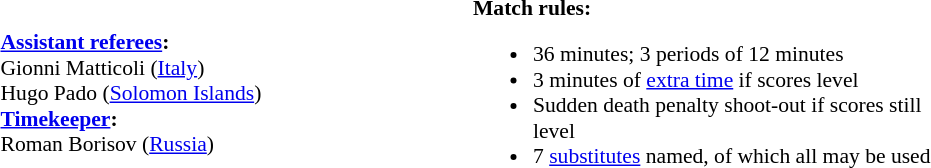<table style="width:50%; font-size:90%;">
<tr>
<td><br><strong><a href='#'>Assistant referees</a>:</strong>
<br>Gionni Matticoli (<a href='#'>Italy</a>)
<br>Hugo Pado (<a href='#'>Solomon Islands</a>)
<br><strong><a href='#'>Timekeeper</a>:</strong>
<br>Roman Borisov (<a href='#'>Russia</a>)</td>
<td width=50% valign=top><br><strong>Match rules:</strong><ul><li>36 minutes; 3 periods of 12 minutes</li><li>3 minutes of <a href='#'>extra time</a> if scores level</li><li>Sudden death penalty shoot-out if scores still level</li><li>7 <a href='#'>substitutes</a> named, of which all may be used</li></ul></td>
</tr>
</table>
